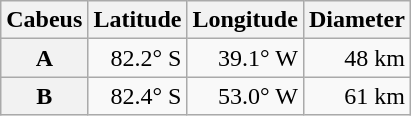<table class="wikitable" style="text-align: right;">
<tr>
<th scope="col">Cabeus</th>
<th scope="col">Latitude</th>
<th scope="col">Longitude</th>
<th scope="col">Diameter</th>
</tr>
<tr>
<th scope="row">A</th>
<td>82.2° S</td>
<td>39.1° W</td>
<td>48 km</td>
</tr>
<tr>
<th scope="row">B</th>
<td>82.4° S</td>
<td>53.0° W</td>
<td>61 km</td>
</tr>
</table>
